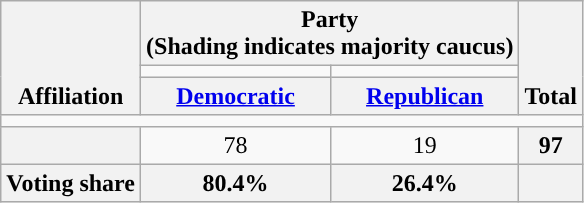<table class=wikitable style="text-align:center">
<tr style="vertical-align:bottom;">
<th rowspan=3>Affiliation</th>
<th colspan=2>Party <div>(Shading indicates majority caucus)</div></th>
<th rowspan=3>Total</th>
</tr>
<tr style="height:5px">
<td style="background-color:"></td>
<td style="background-color:"></td>
</tr>
<tr>
<th><a href='#'>Democratic</a></th>
<th><a href='#'>Republican</a></th>
</tr>
<tr>
<td colspan=5></td>
</tr>
<tr>
<th nowrap style="font-size:80%"></th>
<td>78</td>
<td>19</td>
<th>97</th>
</tr>
<tr>
<th>Voting share</th>
<th>80.4%</th>
<th>26.4%</th>
<th colspan=2></th>
</tr>
</table>
